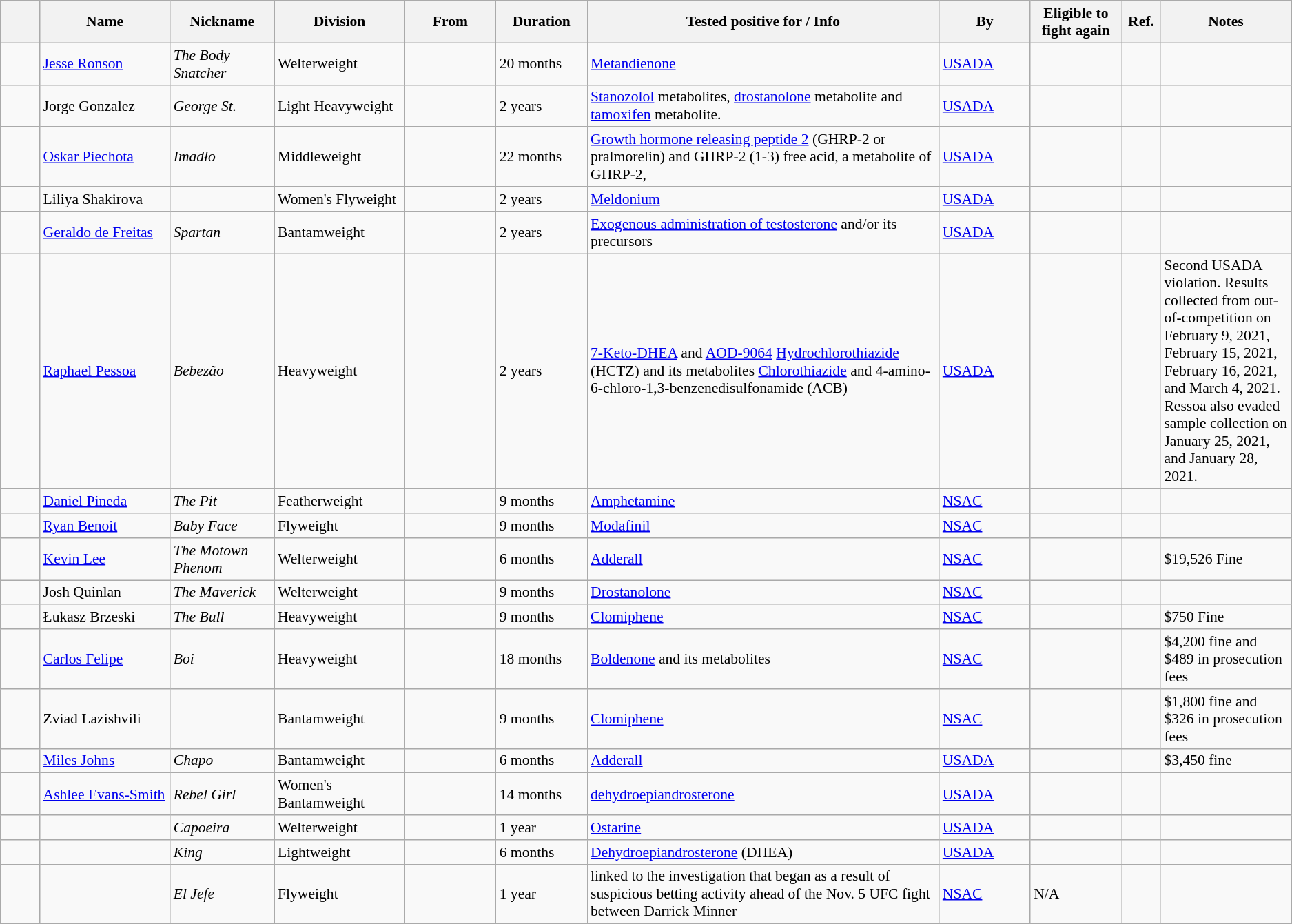<table class="sortable wikitable succession-box" style="font-size:90%;">
<tr>
<th width=3%></th>
<th width=10%>Name</th>
<th width=8%>Nickname</th>
<th width=10%>Division</th>
<th width=7%>From</th>
<th width=7%>Duration</th>
<th width=27%>Tested positive for / Info</th>
<th width=7%>By</th>
<th width=7%>Eligible to <br>fight again</th>
<th width=3%>Ref.</th>
<th width=10%>Notes</th>
</tr>
<tr>
<td></td>
<td><a href='#'>Jesse Ronson</a></td>
<td><em>The Body Snatcher</em></td>
<td>Welterweight</td>
<td></td>
<td>20 months</td>
<td><a href='#'>Metandienone</a></td>
<td><a href='#'>USADA</a></td>
<td></td>
<td></td>
<td></td>
</tr>
<tr>
<td></td>
<td>Jorge Gonzalez</td>
<td><em>George St.</em></td>
<td>Light Heavyweight</td>
<td></td>
<td>2 years</td>
<td><a href='#'>Stanozolol</a> metabolites, <a href='#'>drostanolone</a> metabolite and <a href='#'>tamoxifen</a> metabolite.</td>
<td><a href='#'>USADA</a></td>
<td></td>
<td></td>
<td></td>
</tr>
<tr>
<td></td>
<td><a href='#'>Oskar Piechota</a></td>
<td><em>Imadło</em></td>
<td>Middleweight</td>
<td></td>
<td>22 months</td>
<td><a href='#'>Growth hormone releasing peptide 2</a> (GHRP-2 or pralmorelin) and GHRP-2 (1-3) free acid, a metabolite of GHRP-2,</td>
<td><a href='#'>USADA</a></td>
<td></td>
<td></td>
<td></td>
</tr>
<tr>
<td></td>
<td>Liliya Shakirova</td>
<td></td>
<td>Women's Flyweight</td>
<td></td>
<td>2 years</td>
<td><a href='#'>Meldonium</a></td>
<td><a href='#'>USADA</a></td>
<td></td>
<td></td>
<td></td>
</tr>
<tr>
<td></td>
<td><a href='#'>Geraldo de Freitas</a></td>
<td><em>Spartan</em></td>
<td>Bantamweight</td>
<td></td>
<td>2 years</td>
<td><a href='#'>Exogenous administration of testosterone</a> and/or its precursors</td>
<td><a href='#'>USADA</a></td>
<td></td>
<td></td>
<td></td>
</tr>
<tr>
<td></td>
<td><a href='#'>Raphael Pessoa</a></td>
<td><em>Bebezão</em></td>
<td>Heavyweight</td>
<td></td>
<td>2 years</td>
<td><a href='#'>7-Keto-DHEA</a> and <a href='#'>AOD-9064</a>  <a href='#'>Hydrochlorothiazide</a> (HCTZ) and its metabolites <a href='#'>Chlorothiazide</a> and 4-amino-6-chloro-1,3-benzenedisulfonamide (ACB)</td>
<td><a href='#'>USADA</a></td>
<td></td>
<td></td>
<td>Second USADA violation. Results collected from out-of-competition on February 9, 2021, February 15, 2021, February 16, 2021, and March 4, 2021. Ressoa also evaded sample collection on January 25, 2021, and January 28, 2021.</td>
</tr>
<tr>
<td></td>
<td><a href='#'>Daniel Pineda</a></td>
<td><em>The Pit</em></td>
<td>Featherweight</td>
<td></td>
<td>9 months</td>
<td><a href='#'>Amphetamine</a></td>
<td><a href='#'>NSAC</a></td>
<td></td>
<td></td>
<td></td>
</tr>
<tr>
<td></td>
<td><a href='#'>Ryan Benoit</a></td>
<td><em>Baby Face</em></td>
<td>Flyweight</td>
<td></td>
<td>9 months</td>
<td><a href='#'>Modafinil</a></td>
<td><a href='#'>NSAC</a></td>
<td></td>
<td></td>
<td></td>
</tr>
<tr>
<td></td>
<td><a href='#'>Kevin Lee</a></td>
<td><em>The Motown Phenom</em></td>
<td>Welterweight</td>
<td></td>
<td>6 months</td>
<td><a href='#'>Adderall</a></td>
<td><a href='#'>NSAC</a></td>
<td></td>
<td></td>
<td>$19,526 Fine</td>
</tr>
<tr>
<td></td>
<td>Josh Quinlan</td>
<td><em>The Maverick</em></td>
<td>Welterweight</td>
<td></td>
<td>9 months</td>
<td><a href='#'>Drostanolone</a></td>
<td><a href='#'>NSAC</a></td>
<td></td>
<td></td>
<td></td>
</tr>
<tr>
<td></td>
<td>Łukasz Brzeski</td>
<td><em>The Bull</em></td>
<td>Heavyweight</td>
<td></td>
<td>9 months</td>
<td><a href='#'>Clomiphene</a></td>
<td><a href='#'>NSAC</a></td>
<td></td>
<td></td>
<td>$750 Fine</td>
</tr>
<tr>
<td></td>
<td><a href='#'>Carlos Felipe</a></td>
<td><em>Boi</em></td>
<td>Heavyweight</td>
<td></td>
<td>18 months</td>
<td><a href='#'>Boldenone</a> and its metabolites</td>
<td><a href='#'>NSAC</a></td>
<td></td>
<td></td>
<td>$4,200 fine and $489 in prosecution fees</td>
</tr>
<tr>
<td></td>
<td>Zviad Lazishvili</td>
<td></td>
<td>Bantamweight</td>
<td></td>
<td>9 months</td>
<td><a href='#'>Clomiphene</a></td>
<td><a href='#'>NSAC</a></td>
<td></td>
<td></td>
<td>$1,800 fine and $326 in prosecution fees</td>
</tr>
<tr>
<td></td>
<td><a href='#'>Miles Johns</a></td>
<td><em>Chapo</em></td>
<td>Bantamweight</td>
<td></td>
<td>6 months</td>
<td><a href='#'>Adderall</a></td>
<td><a href='#'>USADA</a></td>
<td></td>
<td></td>
<td>$3,450 fine</td>
</tr>
<tr>
<td></td>
<td><a href='#'>Ashlee Evans-Smith</a></td>
<td><em>Rebel Girl</em></td>
<td>Women's Bantamweight</td>
<td></td>
<td>14 months</td>
<td><a href='#'>dehydroepiandrosterone</a></td>
<td><a href='#'>USADA</a></td>
<td></td>
<td></td>
<td></td>
</tr>
<tr>
<td></td>
<td></td>
<td><em>Capoeira</em></td>
<td>Welterweight</td>
<td></td>
<td>1 year</td>
<td><a href='#'>Ostarine</a></td>
<td><a href='#'>USADA</a></td>
<td></td>
<td></td>
<td></td>
</tr>
<tr>
<td></td>
<td></td>
<td><em>King</em></td>
<td>Lightweight</td>
<td></td>
<td>6 months</td>
<td><a href='#'>Dehydroepiandrosterone</a> (DHEA)</td>
<td><a href='#'>USADA</a></td>
<td></td>
<td></td>
<td></td>
</tr>
<tr>
<td></td>
<td></td>
<td><em>El Jefe</em></td>
<td>Flyweight</td>
<td></td>
<td>1 year</td>
<td>linked to the investigation that began as a result of suspicious betting activity ahead of the Nov. 5 UFC fight between Darrick Minner</td>
<td><a href='#'>NSAC</a></td>
<td>N/A</td>
<td></td>
<td></td>
</tr>
<tr>
</tr>
</table>
